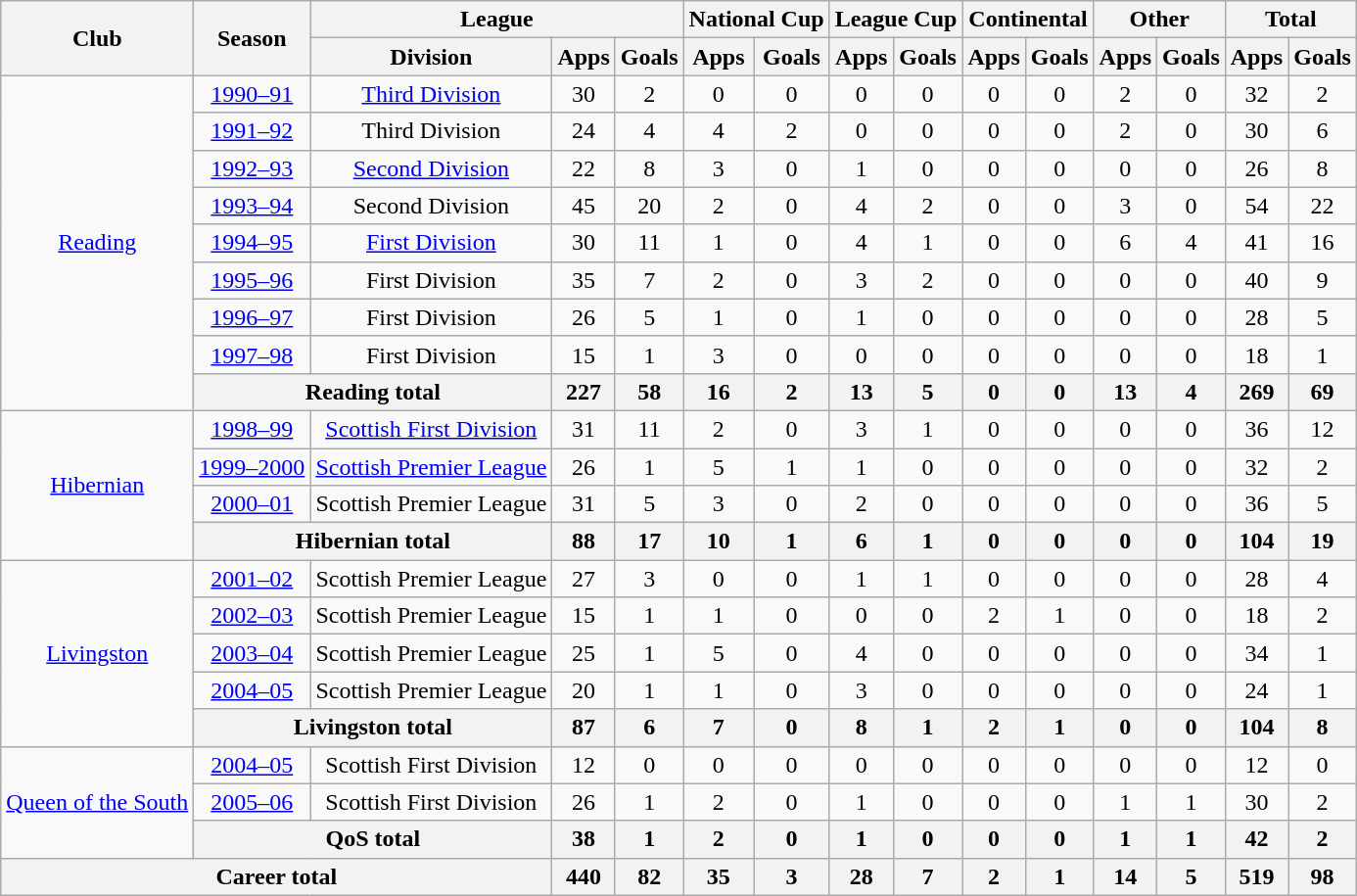<table class="wikitable" style="text-align:center">
<tr>
<th rowspan="2">Club</th>
<th rowspan="2">Season</th>
<th colspan="3">League</th>
<th colspan="2">National Cup</th>
<th colspan="2">League Cup</th>
<th colspan="2">Continental</th>
<th colspan="2">Other</th>
<th colspan="2">Total</th>
</tr>
<tr>
<th>Division</th>
<th>Apps</th>
<th>Goals</th>
<th>Apps</th>
<th>Goals</th>
<th>Apps</th>
<th>Goals</th>
<th>Apps</th>
<th>Goals</th>
<th>Apps</th>
<th>Goals</th>
<th>Apps</th>
<th>Goals</th>
</tr>
<tr>
<td rowspan="9"><a href='#'>Reading</a></td>
<td><a href='#'>1990–91</a></td>
<td><a href='#'>Third Division</a></td>
<td>30</td>
<td>2</td>
<td>0</td>
<td>0</td>
<td>0</td>
<td>0</td>
<td>0</td>
<td>0</td>
<td>2</td>
<td>0</td>
<td>32</td>
<td>2</td>
</tr>
<tr>
<td><a href='#'>1991–92</a></td>
<td>Third Division</td>
<td>24</td>
<td>4</td>
<td>4</td>
<td>2</td>
<td>0</td>
<td>0</td>
<td>0</td>
<td>0</td>
<td>2</td>
<td>0</td>
<td>30</td>
<td>6</td>
</tr>
<tr>
<td><a href='#'>1992–93</a></td>
<td><a href='#'>Second Division</a></td>
<td>22</td>
<td>8</td>
<td>3</td>
<td>0</td>
<td>1</td>
<td>0</td>
<td>0</td>
<td>0</td>
<td>0</td>
<td>0</td>
<td>26</td>
<td>8</td>
</tr>
<tr>
<td><a href='#'>1993–94</a></td>
<td>Second Division</td>
<td>45</td>
<td>20</td>
<td>2</td>
<td>0</td>
<td>4</td>
<td>2</td>
<td>0</td>
<td>0</td>
<td>3</td>
<td>0</td>
<td>54</td>
<td>22</td>
</tr>
<tr>
<td><a href='#'>1994–95</a></td>
<td><a href='#'>First Division</a></td>
<td>30</td>
<td>11</td>
<td>1</td>
<td>0</td>
<td>4</td>
<td>1</td>
<td>0</td>
<td>0</td>
<td>6</td>
<td>4</td>
<td>41</td>
<td>16</td>
</tr>
<tr>
<td><a href='#'>1995–96</a></td>
<td>First Division</td>
<td>35</td>
<td>7</td>
<td>2</td>
<td>0</td>
<td>3</td>
<td>2</td>
<td>0</td>
<td>0</td>
<td>0</td>
<td>0</td>
<td>40</td>
<td>9</td>
</tr>
<tr>
<td><a href='#'>1996–97</a></td>
<td>First Division</td>
<td>26</td>
<td>5</td>
<td>1</td>
<td>0</td>
<td>1</td>
<td>0</td>
<td>0</td>
<td>0</td>
<td>0</td>
<td>0</td>
<td>28</td>
<td>5</td>
</tr>
<tr>
<td><a href='#'>1997–98</a></td>
<td>First Division</td>
<td>15</td>
<td>1</td>
<td>3</td>
<td>0</td>
<td>0</td>
<td>0</td>
<td>0</td>
<td>0</td>
<td>0</td>
<td>0</td>
<td>18</td>
<td>1</td>
</tr>
<tr>
<th colspan=2>Reading total</th>
<th>227</th>
<th>58</th>
<th>16</th>
<th>2</th>
<th>13</th>
<th>5</th>
<th>0</th>
<th>0</th>
<th>13</th>
<th>4</th>
<th>269</th>
<th>69</th>
</tr>
<tr>
<td rowspan=4><a href='#'>Hibernian</a></td>
<td><a href='#'>1998–99</a></td>
<td><a href='#'>Scottish First Division</a></td>
<td>31</td>
<td>11</td>
<td>2</td>
<td>0</td>
<td>3</td>
<td>1</td>
<td>0</td>
<td>0</td>
<td>0</td>
<td>0</td>
<td>36</td>
<td>12</td>
</tr>
<tr>
<td><a href='#'>1999–2000</a></td>
<td><a href='#'>Scottish Premier League</a></td>
<td>26</td>
<td>1</td>
<td>5</td>
<td>1</td>
<td>1</td>
<td>0</td>
<td>0</td>
<td>0</td>
<td>0</td>
<td>0</td>
<td>32</td>
<td>2</td>
</tr>
<tr>
<td><a href='#'>2000–01</a></td>
<td>Scottish Premier League</td>
<td>31</td>
<td>5</td>
<td>3</td>
<td>0</td>
<td>2</td>
<td>0</td>
<td>0</td>
<td>0</td>
<td>0</td>
<td>0</td>
<td>36</td>
<td>5</td>
</tr>
<tr>
<th colspan=2>Hibernian total</th>
<th>88</th>
<th>17</th>
<th>10</th>
<th>1</th>
<th>6</th>
<th>1</th>
<th>0</th>
<th>0</th>
<th>0</th>
<th>0</th>
<th>104</th>
<th>19</th>
</tr>
<tr>
<td rowspan=5><a href='#'>Livingston</a></td>
<td><a href='#'>2001–02</a></td>
<td>Scottish Premier League</td>
<td>27</td>
<td>3</td>
<td>0</td>
<td>0</td>
<td>1</td>
<td>1</td>
<td>0</td>
<td>0</td>
<td>0</td>
<td>0</td>
<td>28</td>
<td>4</td>
</tr>
<tr>
<td><a href='#'>2002–03</a></td>
<td>Scottish Premier League</td>
<td>15</td>
<td>1</td>
<td>1</td>
<td>0</td>
<td>0</td>
<td>0</td>
<td>2</td>
<td>1</td>
<td>0</td>
<td>0</td>
<td>18</td>
<td>2</td>
</tr>
<tr>
<td><a href='#'>2003–04</a></td>
<td>Scottish Premier League</td>
<td>25</td>
<td>1</td>
<td>5</td>
<td>0</td>
<td>4</td>
<td>0</td>
<td>0</td>
<td>0</td>
<td>0</td>
<td>0</td>
<td>34</td>
<td>1</td>
</tr>
<tr>
<td><a href='#'>2004–05</a></td>
<td>Scottish Premier League</td>
<td>20</td>
<td>1</td>
<td>1</td>
<td>0</td>
<td>3</td>
<td>0</td>
<td>0</td>
<td>0</td>
<td>0</td>
<td>0</td>
<td>24</td>
<td>1</td>
</tr>
<tr>
<th colspan=2>Livingston total</th>
<th>87</th>
<th>6</th>
<th>7</th>
<th>0</th>
<th>8</th>
<th>1</th>
<th>2</th>
<th>1</th>
<th>0</th>
<th>0</th>
<th>104</th>
<th>8</th>
</tr>
<tr>
<td rowspan=3><a href='#'>Queen of the South</a></td>
<td><a href='#'>2004–05</a></td>
<td>Scottish First Division</td>
<td>12</td>
<td>0</td>
<td>0</td>
<td>0</td>
<td>0</td>
<td>0</td>
<td>0</td>
<td>0</td>
<td>0</td>
<td>0</td>
<td>12</td>
<td>0</td>
</tr>
<tr>
<td><a href='#'>2005–06</a></td>
<td>Scottish First Division</td>
<td>26</td>
<td>1</td>
<td>2</td>
<td>0</td>
<td>1</td>
<td>0</td>
<td>0</td>
<td>0</td>
<td>1</td>
<td>1</td>
<td>30</td>
<td>2</td>
</tr>
<tr>
<th colspan=2>QoS total</th>
<th>38</th>
<th>1</th>
<th>2</th>
<th>0</th>
<th>1</th>
<th>0</th>
<th>0</th>
<th>0</th>
<th>1</th>
<th>1</th>
<th>42</th>
<th>2</th>
</tr>
<tr>
<th colspan=3>Career total</th>
<th>440</th>
<th>82</th>
<th>35</th>
<th>3</th>
<th>28</th>
<th>7</th>
<th>2</th>
<th>1</th>
<th>14</th>
<th>5</th>
<th>519</th>
<th>98</th>
</tr>
</table>
